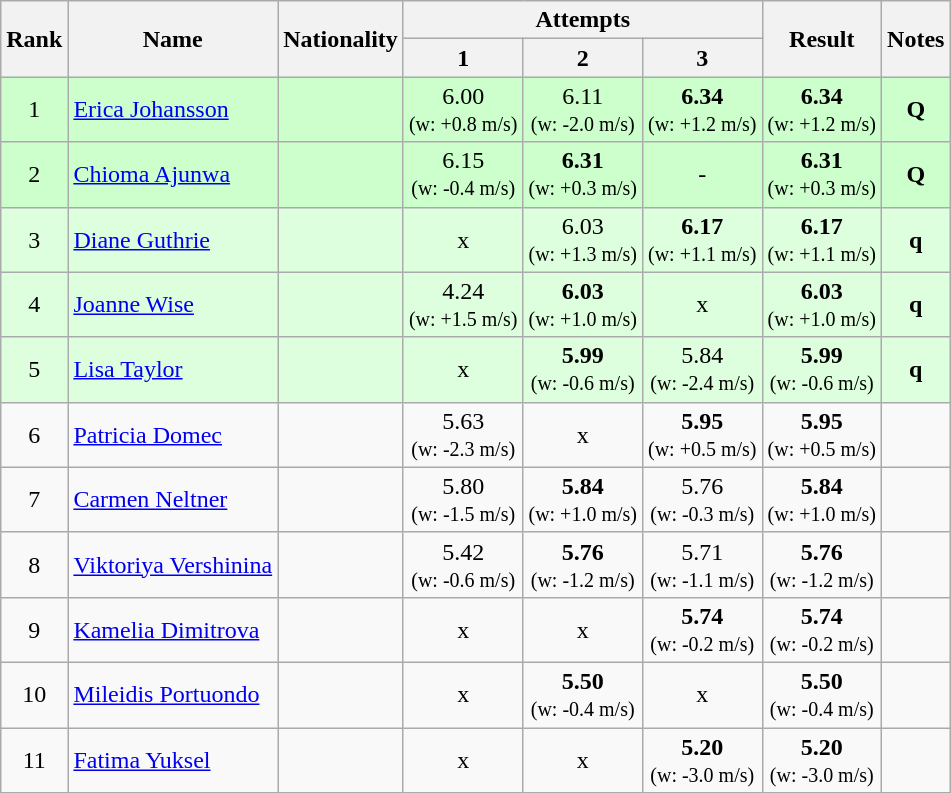<table class="wikitable sortable" style="text-align:center">
<tr>
<th rowspan=2>Rank</th>
<th rowspan=2>Name</th>
<th rowspan=2>Nationality</th>
<th colspan=3>Attempts</th>
<th rowspan=2>Result</th>
<th rowspan=2>Notes</th>
</tr>
<tr>
<th>1</th>
<th>2</th>
<th>3</th>
</tr>
<tr bgcolor=ccffcc>
<td>1</td>
<td align=left><a href='#'>Erica Johansson</a></td>
<td align=left></td>
<td>6.00<br><small>(w: +0.8 m/s)</small></td>
<td>6.11<br><small>(w: -2.0 m/s)</small></td>
<td><strong>6.34</strong><br><small>(w: +1.2 m/s)</small></td>
<td><strong>6.34</strong> <br><small>(w: +1.2 m/s)</small></td>
<td><strong>Q</strong></td>
</tr>
<tr bgcolor=ccffcc>
<td>2</td>
<td align=left><a href='#'>Chioma Ajunwa</a></td>
<td align=left></td>
<td>6.15<br><small>(w: -0.4 m/s)</small></td>
<td><strong>6.31</strong><br><small>(w: +0.3 m/s)</small></td>
<td>-</td>
<td><strong>6.31</strong> <br><small>(w: +0.3 m/s)</small></td>
<td><strong>Q</strong></td>
</tr>
<tr bgcolor=ddffdd>
<td>3</td>
<td align=left><a href='#'>Diane Guthrie</a></td>
<td align=left></td>
<td>x</td>
<td>6.03<br><small>(w: +1.3 m/s)</small></td>
<td><strong>6.17</strong><br><small>(w: +1.1 m/s)</small></td>
<td><strong>6.17</strong> <br><small>(w: +1.1 m/s)</small></td>
<td><strong>q</strong></td>
</tr>
<tr bgcolor=ddffdd>
<td>4</td>
<td align=left><a href='#'>Joanne Wise</a></td>
<td align=left></td>
<td>4.24<br><small>(w: +1.5 m/s)</small></td>
<td><strong>6.03</strong><br><small>(w: +1.0 m/s)</small></td>
<td>x</td>
<td><strong>6.03</strong> <br><small>(w: +1.0 m/s)</small></td>
<td><strong>q</strong></td>
</tr>
<tr bgcolor=ddffdd>
<td>5</td>
<td align=left><a href='#'>Lisa Taylor</a></td>
<td align=left></td>
<td>x</td>
<td><strong>5.99</strong><br><small>(w: -0.6 m/s)</small></td>
<td>5.84<br><small>(w: -2.4 m/s)</small></td>
<td><strong>5.99</strong> <br><small>(w: -0.6 m/s)</small></td>
<td><strong>q</strong></td>
</tr>
<tr>
<td>6</td>
<td align=left><a href='#'>Patricia Domec</a></td>
<td align=left></td>
<td>5.63<br><small>(w: -2.3 m/s)</small></td>
<td>x</td>
<td><strong>5.95</strong><br><small>(w: +0.5 m/s)</small></td>
<td><strong>5.95</strong> <br><small>(w: +0.5 m/s)</small></td>
<td></td>
</tr>
<tr>
<td>7</td>
<td align=left><a href='#'>Carmen Neltner</a></td>
<td align=left></td>
<td>5.80<br><small>(w: -1.5 m/s)</small></td>
<td><strong>5.84</strong><br><small>(w: +1.0 m/s)</small></td>
<td>5.76<br><small>(w: -0.3 m/s)</small></td>
<td><strong>5.84</strong> <br><small>(w: +1.0 m/s)</small></td>
<td></td>
</tr>
<tr>
<td>8</td>
<td align=left><a href='#'>Viktoriya Vershinina</a></td>
<td align=left></td>
<td>5.42<br><small>(w: -0.6 m/s)</small></td>
<td><strong>5.76</strong><br><small>(w: -1.2 m/s)</small></td>
<td>5.71<br><small>(w: -1.1 m/s)</small></td>
<td><strong>5.76</strong> <br><small>(w: -1.2 m/s)</small></td>
<td></td>
</tr>
<tr>
<td>9</td>
<td align=left><a href='#'>Kamelia Dimitrova</a></td>
<td align=left></td>
<td>x</td>
<td>x</td>
<td><strong>5.74</strong><br><small>(w: -0.2 m/s)</small></td>
<td><strong>5.74</strong> <br><small>(w: -0.2 m/s)</small></td>
<td></td>
</tr>
<tr>
<td>10</td>
<td align=left><a href='#'>Mileidis Portuondo</a></td>
<td align=left></td>
<td>x</td>
<td><strong>5.50</strong><br><small>(w: -0.4 m/s)</small></td>
<td>x</td>
<td><strong>5.50</strong> <br><small>(w: -0.4 m/s)</small></td>
<td></td>
</tr>
<tr>
<td>11</td>
<td align=left><a href='#'>Fatima Yuksel</a></td>
<td align=left></td>
<td>x</td>
<td>x</td>
<td><strong>5.20</strong><br><small>(w: -3.0 m/s)</small></td>
<td><strong>5.20</strong> <br><small>(w: -3.0 m/s)</small></td>
<td></td>
</tr>
</table>
